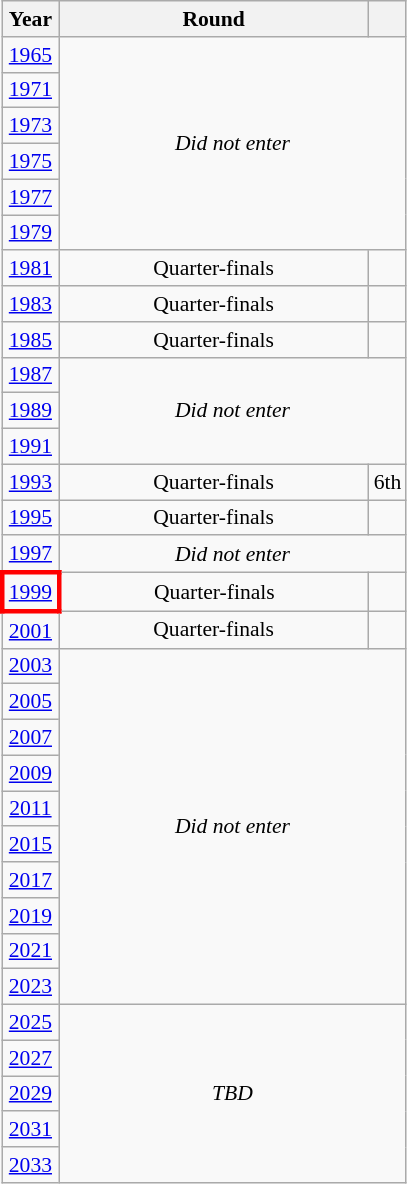<table class="wikitable" style="text-align: center; font-size:90%">
<tr>
<th>Year</th>
<th style="width:200px">Round</th>
<th></th>
</tr>
<tr>
<td><a href='#'>1965</a></td>
<td colspan="2" rowspan="6"><em>Did not enter</em></td>
</tr>
<tr>
<td><a href='#'>1971</a></td>
</tr>
<tr>
<td><a href='#'>1973</a></td>
</tr>
<tr>
<td><a href='#'>1975</a></td>
</tr>
<tr>
<td><a href='#'>1977</a></td>
</tr>
<tr>
<td><a href='#'>1979</a></td>
</tr>
<tr>
<td><a href='#'>1981</a></td>
<td>Quarter-finals</td>
<td></td>
</tr>
<tr>
<td><a href='#'>1983</a></td>
<td>Quarter-finals</td>
<td></td>
</tr>
<tr>
<td><a href='#'>1985</a></td>
<td>Quarter-finals</td>
<td></td>
</tr>
<tr>
<td><a href='#'>1987</a></td>
<td colspan="2" rowspan="3"><em>Did not enter</em></td>
</tr>
<tr>
<td><a href='#'>1989</a></td>
</tr>
<tr>
<td><a href='#'>1991</a></td>
</tr>
<tr>
<td><a href='#'>1993</a></td>
<td>Quarter-finals</td>
<td>6th</td>
</tr>
<tr>
<td><a href='#'>1995</a></td>
<td>Quarter-finals</td>
<td></td>
</tr>
<tr>
<td><a href='#'>1997</a></td>
<td colspan="2"><em>Did not enter</em></td>
</tr>
<tr>
<td style="border: 3px solid red"><a href='#'>1999</a></td>
<td>Quarter-finals</td>
<td></td>
</tr>
<tr>
<td><a href='#'>2001</a></td>
<td>Quarter-finals</td>
<td></td>
</tr>
<tr>
<td><a href='#'>2003</a></td>
<td colspan="2" rowspan="10"><em>Did not enter</em></td>
</tr>
<tr>
<td><a href='#'>2005</a></td>
</tr>
<tr>
<td><a href='#'>2007</a></td>
</tr>
<tr>
<td><a href='#'>2009</a></td>
</tr>
<tr>
<td><a href='#'>2011</a></td>
</tr>
<tr>
<td><a href='#'>2015</a></td>
</tr>
<tr>
<td><a href='#'>2017</a></td>
</tr>
<tr>
<td><a href='#'>2019</a></td>
</tr>
<tr>
<td><a href='#'>2021</a></td>
</tr>
<tr>
<td><a href='#'>2023</a></td>
</tr>
<tr>
<td><a href='#'>2025</a></td>
<td colspan="2" rowspan="5"><em>TBD</em></td>
</tr>
<tr>
<td><a href='#'>2027</a></td>
</tr>
<tr>
<td><a href='#'>2029</a></td>
</tr>
<tr>
<td><a href='#'>2031</a></td>
</tr>
<tr>
<td><a href='#'>2033</a></td>
</tr>
</table>
